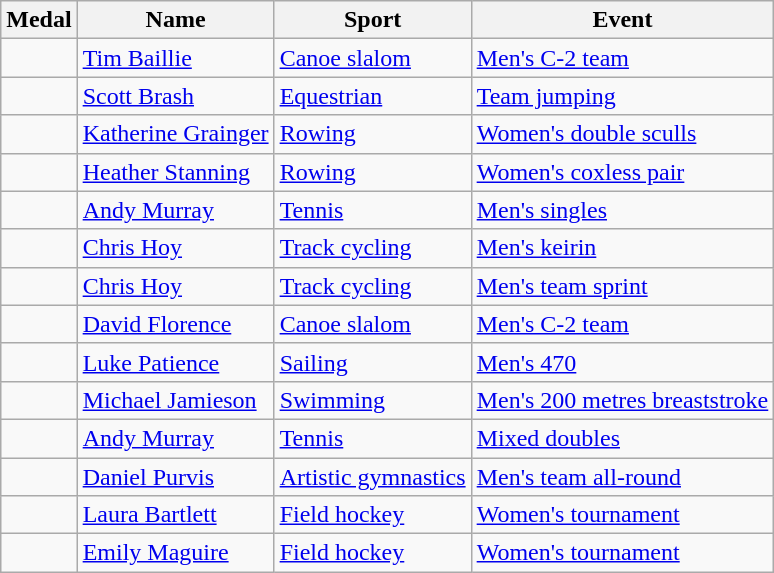<table class="wikitable sortable">
<tr>
<th>Medal</th>
<th>Name</th>
<th>Sport</th>
<th>Event</th>
</tr>
<tr>
<td></td>
<td><a href='#'>Tim Baillie</a></td>
<td><a href='#'>Canoe slalom</a></td>
<td><a href='#'>Men's C-2 team</a></td>
</tr>
<tr>
<td></td>
<td><a href='#'>Scott Brash</a></td>
<td><a href='#'>Equestrian</a></td>
<td><a href='#'>Team jumping</a></td>
</tr>
<tr>
<td></td>
<td><a href='#'>Katherine Grainger</a></td>
<td><a href='#'>Rowing</a></td>
<td><a href='#'>Women's double sculls</a></td>
</tr>
<tr>
<td></td>
<td><a href='#'>Heather Stanning</a></td>
<td><a href='#'>Rowing</a></td>
<td><a href='#'>Women's coxless pair</a></td>
</tr>
<tr>
<td></td>
<td><a href='#'>Andy Murray</a></td>
<td><a href='#'>Tennis</a></td>
<td><a href='#'>Men's singles</a></td>
</tr>
<tr>
<td></td>
<td><a href='#'>Chris Hoy</a></td>
<td><a href='#'>Track cycling</a></td>
<td><a href='#'>Men's keirin</a></td>
</tr>
<tr>
<td></td>
<td><a href='#'>Chris Hoy</a></td>
<td><a href='#'>Track cycling</a></td>
<td><a href='#'>Men's team sprint</a></td>
</tr>
<tr>
<td></td>
<td><a href='#'>David Florence</a></td>
<td><a href='#'>Canoe slalom</a></td>
<td><a href='#'>Men's C-2 team</a></td>
</tr>
<tr>
<td></td>
<td><a href='#'>Luke Patience</a></td>
<td><a href='#'>Sailing</a></td>
<td><a href='#'>Men's 470</a></td>
</tr>
<tr>
<td></td>
<td><a href='#'>Michael Jamieson</a></td>
<td><a href='#'>Swimming</a></td>
<td><a href='#'>Men's 200 metres breaststroke</a></td>
</tr>
<tr>
<td></td>
<td><a href='#'>Andy Murray</a></td>
<td><a href='#'>Tennis</a></td>
<td><a href='#'>Mixed doubles</a></td>
</tr>
<tr>
<td></td>
<td><a href='#'>Daniel Purvis</a></td>
<td><a href='#'>Artistic gymnastics</a></td>
<td><a href='#'>Men's team all-round</a></td>
</tr>
<tr>
<td></td>
<td><a href='#'>Laura Bartlett</a></td>
<td><a href='#'>Field hockey</a></td>
<td><a href='#'>Women's tournament</a></td>
</tr>
<tr>
<td></td>
<td><a href='#'>Emily Maguire</a></td>
<td><a href='#'>Field hockey</a></td>
<td><a href='#'>Women's tournament</a></td>
</tr>
</table>
